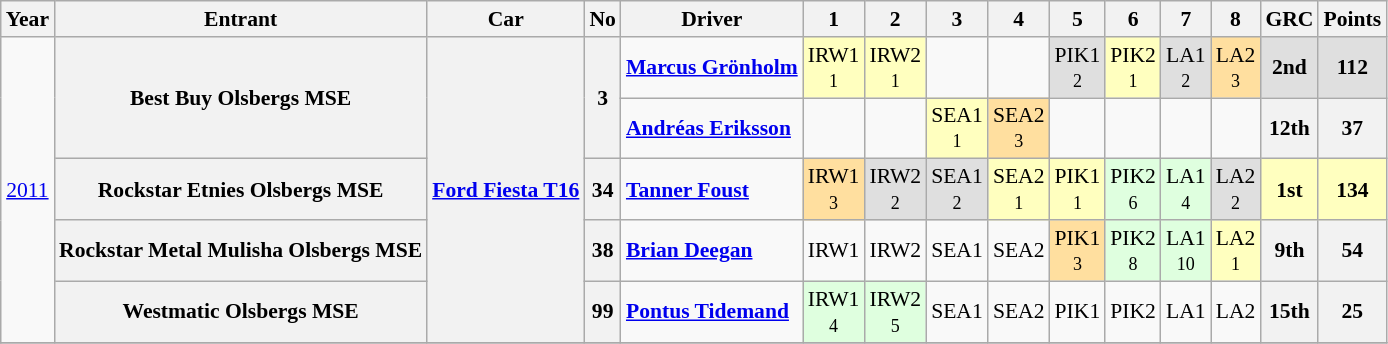<table class="wikitable" border="1" style="text-align:center; font-size:90%;">
<tr valign="top">
<th>Year</th>
<th>Entrant</th>
<th>Car</th>
<th>No</th>
<th>Driver</th>
<th>1</th>
<th>2</th>
<th>3</th>
<th>4</th>
<th>5</th>
<th>6</th>
<th>7</th>
<th>8</th>
<th>GRC</th>
<th>Points</th>
</tr>
<tr>
<td rowspan=5><a href='#'>2011</a></td>
<th rowspan=2>Best Buy Olsbergs MSE</th>
<th rowspan=5><a href='#'>Ford Fiesta T16</a></th>
<th rowspan=2>3</th>
<td align="left"> <strong><a href='#'>Marcus Grönholm</a></strong></td>
<td style="background:#FFFFBF;">IRW1<br><small>1</small></td>
<td style="background:#FFFFBF;">IRW2<br><small>1</small></td>
<td></td>
<td></td>
<td style="background:#DFDFDF;">PIK1<br><small>2</small></td>
<td style="background:#FFFFBF;">PIK2<br><small>1</small></td>
<td style="background:#DFDFDF;">LA1<br><small>2</small></td>
<td style="background:#FFDF9F;">LA2<br><small>3</small></td>
<th style="background:#DFDFDF;">2nd</th>
<th style="background:#DFDFDF;">112</th>
</tr>
<tr>
<td align="left"> <strong><a href='#'>Andréas Eriksson</a></strong></td>
<td></td>
<td></td>
<td style="background:#FFFFBF;">SEA1<br><small>1</small></td>
<td style="background:#FFDF9F;">SEA2<br><small>3</small></td>
<td></td>
<td></td>
<td></td>
<td></td>
<th>12th</th>
<th>37</th>
</tr>
<tr>
<th>Rockstar Etnies Olsbergs MSE</th>
<th>34</th>
<td align="left"> <strong><a href='#'>Tanner Foust</a></strong></td>
<td style="background:#FFDF9F;">IRW1<br><small>3</small></td>
<td style="background:#DFDFDF;">IRW2<br><small>2</small></td>
<td style="background:#DFDFDF;">SEA1<br><small>2</small></td>
<td style="background:#FFFFBF;">SEA2<br><small>1</small></td>
<td style="background:#FFFFBF;">PIK1<br><small>1</small></td>
<td style="background:#DFFFDF;">PIK2<br><small>6</small></td>
<td style="background:#DFFFDF;">LA1<br><small>4</small></td>
<td style="background:#DFDFDF;">LA2<br><small>2</small></td>
<th style="background:#FFFFBF;">1st</th>
<th style="background:#FFFFBF;">134</th>
</tr>
<tr>
<th>Rockstar Metal Mulisha Olsbergs MSE</th>
<th>38</th>
<td align="left"> <strong><a href='#'>Brian Deegan</a></strong></td>
<td>IRW1<br><small></small></td>
<td>IRW2<br><small></small></td>
<td>SEA1<br><small></small></td>
<td>SEA2<br><small></small></td>
<td style="background:#FFDF9F;">PIK1<br><small>3</small></td>
<td style="background:#DFFFDF;">PIK2<br><small>8</small></td>
<td style="background:#DFFFDF;">LA1<br><small>10</small></td>
<td style="background:#FFFFBF;">LA2<br><small>1</small></td>
<th>9th</th>
<th>54</th>
</tr>
<tr>
<th>Westmatic Olsbergs MSE</th>
<th>99</th>
<td align="left"> <strong><a href='#'>Pontus Tidemand</a></strong></td>
<td style="background:#DFFFDF;">IRW1<br><small>4</small></td>
<td style="background:#DFFFDF;">IRW2<br><small>5</small></td>
<td>SEA1<br><small></small></td>
<td>SEA2<br><small></small></td>
<td>PIK1<br><small></small></td>
<td>PIK2<br><small></small></td>
<td>LA1<br><small></small></td>
<td>LA2<br><small></small></td>
<th>15th</th>
<th>25</th>
</tr>
<tr>
</tr>
</table>
